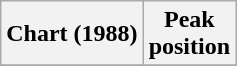<table class="wikitable sortable">
<tr>
<th align="left">Chart (1988)</th>
<th align="center">Peak<br>position</th>
</tr>
<tr>
</tr>
</table>
